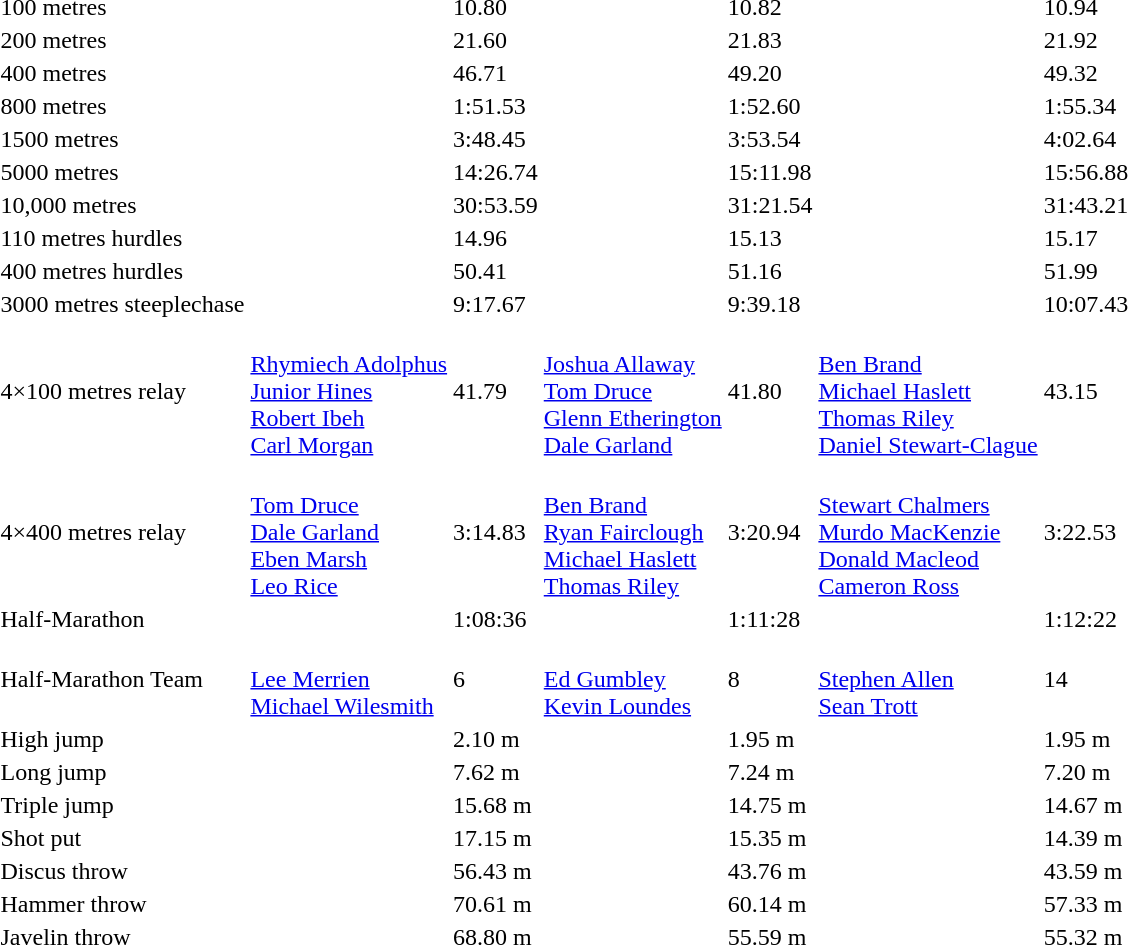<table>
<tr>
<td>100 metres<br></td>
<td></td>
<td>10.80</td>
<td></td>
<td>10.82</td>
<td></td>
<td>10.94</td>
</tr>
<tr>
<td>200 metres<br></td>
<td></td>
<td>21.60</td>
<td></td>
<td>21.83</td>
<td></td>
<td>21.92</td>
</tr>
<tr>
<td>400 metres</td>
<td></td>
<td>46.71</td>
<td></td>
<td>49.20</td>
<td></td>
<td>49.32</td>
</tr>
<tr>
<td>800 metres</td>
<td></td>
<td>1:51.53</td>
<td></td>
<td>1:52.60</td>
<td></td>
<td>1:55.34</td>
</tr>
<tr>
<td>1500 metres</td>
<td></td>
<td>3:48.45</td>
<td></td>
<td>3:53.54</td>
<td></td>
<td>4:02.64</td>
</tr>
<tr>
<td>5000 metres</td>
<td></td>
<td>14:26.74</td>
<td></td>
<td>15:11.98</td>
<td></td>
<td>15:56.88</td>
</tr>
<tr>
<td>10,000 metres</td>
<td></td>
<td>30:53.59</td>
<td></td>
<td>31:21.54</td>
<td></td>
<td>31:43.21</td>
</tr>
<tr>
<td>110 metres hurdles</td>
<td></td>
<td>14.96</td>
<td></td>
<td>15.13</td>
<td></td>
<td>15.17</td>
</tr>
<tr>
<td>400 metres hurdles</td>
<td></td>
<td>50.41</td>
<td></td>
<td>51.16</td>
<td></td>
<td>51.99</td>
</tr>
<tr>
<td>3000 metres steeplechase</td>
<td></td>
<td>9:17.67</td>
<td></td>
<td>9:39.18</td>
<td></td>
<td>10:07.43</td>
</tr>
<tr>
<td>4×100 metres relay</td>
<td><br><a href='#'>Rhymiech Adolphus</a><br><a href='#'>Junior Hines</a><br><a href='#'>Robert Ibeh</a><br><a href='#'>Carl Morgan</a></td>
<td>41.79</td>
<td><br><a href='#'>Joshua Allaway</a><br><a href='#'>Tom Druce</a><br><a href='#'>Glenn Etherington</a><br><a href='#'>Dale Garland</a></td>
<td>41.80</td>
<td><br><a href='#'>Ben Brand</a><br><a href='#'>Michael Haslett</a><br><a href='#'>Thomas Riley</a><br><a href='#'>Daniel Stewart-Clague</a></td>
<td>43.15</td>
</tr>
<tr>
<td>4×400 metres relay</td>
<td><br><a href='#'>Tom Druce</a><br><a href='#'>Dale Garland</a><br><a href='#'>Eben Marsh</a><br><a href='#'>Leo Rice</a></td>
<td>3:14.83</td>
<td><br><a href='#'>Ben Brand</a><br><a href='#'>Ryan Fairclough</a><br><a href='#'>Michael Haslett</a><br><a href='#'>Thomas Riley</a></td>
<td>3:20.94</td>
<td><br><a href='#'>Stewart Chalmers</a><br><a href='#'>Murdo MacKenzie</a><br><a href='#'>Donald Macleod</a><br><a href='#'>Cameron Ross</a></td>
<td>3:22.53</td>
</tr>
<tr>
<td>Half-Marathon</td>
<td></td>
<td>1:08:36</td>
<td></td>
<td>1:11:28</td>
<td></td>
<td>1:12:22</td>
</tr>
<tr>
<td>Half-Marathon Team</td>
<td><br><a href='#'>Lee Merrien</a><br><a href='#'>Michael Wilesmith</a></td>
<td>6</td>
<td><br><a href='#'>Ed Gumbley</a><br><a href='#'>Kevin Loundes</a></td>
<td>8</td>
<td><br><a href='#'>Stephen Allen</a><br><a href='#'>Sean Trott</a></td>
<td>14</td>
</tr>
<tr>
<td>High jump</td>
<td></td>
<td>2.10 m</td>
<td></td>
<td>1.95 m</td>
<td><br></td>
<td>1.95 m</td>
</tr>
<tr>
<td>Long jump</td>
<td></td>
<td>7.62 m</td>
<td></td>
<td>7.24 m</td>
<td></td>
<td>7.20 m</td>
</tr>
<tr>
<td>Triple jump</td>
<td></td>
<td>15.68 m</td>
<td></td>
<td>14.75 m</td>
<td></td>
<td>14.67 m</td>
</tr>
<tr>
<td>Shot put</td>
<td></td>
<td>17.15 m</td>
<td></td>
<td>15.35 m</td>
<td></td>
<td>14.39 m</td>
</tr>
<tr>
<td>Discus throw</td>
<td></td>
<td>56.43 m</td>
<td></td>
<td>43.76 m</td>
<td></td>
<td>43.59 m</td>
</tr>
<tr>
<td>Hammer throw</td>
<td></td>
<td>70.61 m</td>
<td></td>
<td>60.14 m</td>
<td></td>
<td>57.33 m</td>
</tr>
<tr>
<td>Javelin throw</td>
<td></td>
<td>68.80 m</td>
<td></td>
<td>55.59 m</td>
<td></td>
<td>55.32 m</td>
</tr>
</table>
